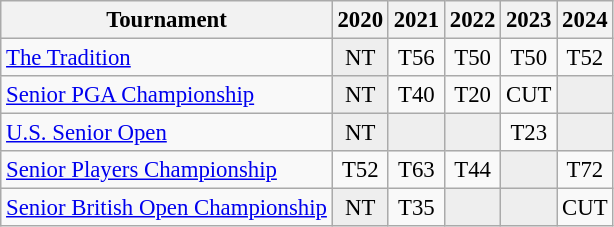<table class="wikitable" style="font-size:95%;text-align:center;">
<tr>
<th>Tournament</th>
<th>2020</th>
<th>2021</th>
<th>2022</th>
<th>2023</th>
<th>2024</th>
</tr>
<tr>
<td align=left><a href='#'>The Tradition</a></td>
<td style="background:#eeeeee;">NT</td>
<td>T56</td>
<td>T50</td>
<td>T50</td>
<td>T52</td>
</tr>
<tr>
<td align=left><a href='#'>Senior PGA Championship</a></td>
<td style="background:#eeeeee;">NT</td>
<td>T40</td>
<td>T20</td>
<td>CUT</td>
<td style="background:#eeeeee;"></td>
</tr>
<tr>
<td align=left><a href='#'>U.S. Senior Open</a></td>
<td style="background:#eeeeee;">NT</td>
<td style="background:#eeeeee;"></td>
<td style="background:#eeeeee;"></td>
<td>T23</td>
<td style="background:#eeeeee;"></td>
</tr>
<tr>
<td align=left><a href='#'>Senior Players Championship</a></td>
<td>T52</td>
<td>T63</td>
<td>T44</td>
<td style="background:#eeeeee;"></td>
<td>T72</td>
</tr>
<tr>
<td align=left><a href='#'>Senior British Open Championship</a></td>
<td style="background:#eeeeee;">NT</td>
<td>T35</td>
<td style="background:#eeeeee;"></td>
<td style="background:#eeeeee;"></td>
<td>CUT</td>
</tr>
</table>
